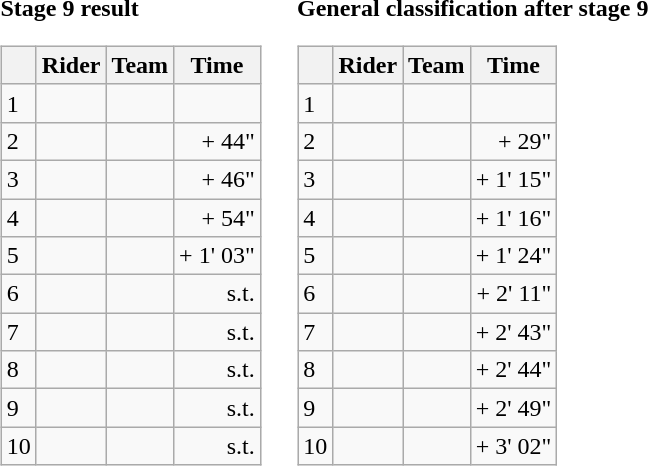<table>
<tr>
<td><strong>Stage 9 result</strong><br><table class="wikitable">
<tr>
<th></th>
<th>Rider</th>
<th>Team</th>
<th>Time</th>
</tr>
<tr>
<td>1</td>
<td></td>
<td></td>
<td align="right"></td>
</tr>
<tr>
<td>2</td>
<td></td>
<td></td>
<td align="right">+ 44"</td>
</tr>
<tr>
<td>3</td>
<td></td>
<td></td>
<td align="right">+ 46"</td>
</tr>
<tr>
<td>4</td>
<td></td>
<td></td>
<td align="right">+ 54"</td>
</tr>
<tr>
<td>5</td>
<td></td>
<td></td>
<td align="right">+ 1' 03"</td>
</tr>
<tr>
<td>6</td>
<td></td>
<td></td>
<td align="right">s.t.</td>
</tr>
<tr>
<td>7</td>
<td></td>
<td></td>
<td align="right">s.t.</td>
</tr>
<tr>
<td>8</td>
<td></td>
<td></td>
<td align="right">s.t.</td>
</tr>
<tr>
<td>9</td>
<td></td>
<td></td>
<td align="right">s.t.</td>
</tr>
<tr>
<td>10</td>
<td> </td>
<td></td>
<td align="right">s.t.</td>
</tr>
</table>
</td>
<td></td>
<td><strong>General classification after stage 9</strong><br><table class="wikitable">
<tr>
<th></th>
<th>Rider</th>
<th>Team</th>
<th>Time</th>
</tr>
<tr>
<td>1</td>
<td> </td>
<td></td>
<td align="right"></td>
</tr>
<tr>
<td>2</td>
<td> </td>
<td></td>
<td align="right">+ 29"</td>
</tr>
<tr>
<td>3</td>
<td></td>
<td></td>
<td align="right">+ 1' 15"</td>
</tr>
<tr>
<td>4</td>
<td></td>
<td></td>
<td align="right">+ 1' 16"</td>
</tr>
<tr>
<td>5</td>
<td></td>
<td></td>
<td align="right">+ 1' 24"</td>
</tr>
<tr>
<td>6</td>
<td></td>
<td></td>
<td align="right">+ 2' 11"</td>
</tr>
<tr>
<td>7</td>
<td></td>
<td></td>
<td align="right">+ 2' 43"</td>
</tr>
<tr>
<td>8</td>
<td></td>
<td></td>
<td align="right">+ 2' 44"</td>
</tr>
<tr>
<td>9</td>
<td></td>
<td></td>
<td align="right">+ 2' 49"</td>
</tr>
<tr>
<td>10</td>
<td></td>
<td></td>
<td align="right">+ 3' 02"</td>
</tr>
</table>
</td>
</tr>
</table>
